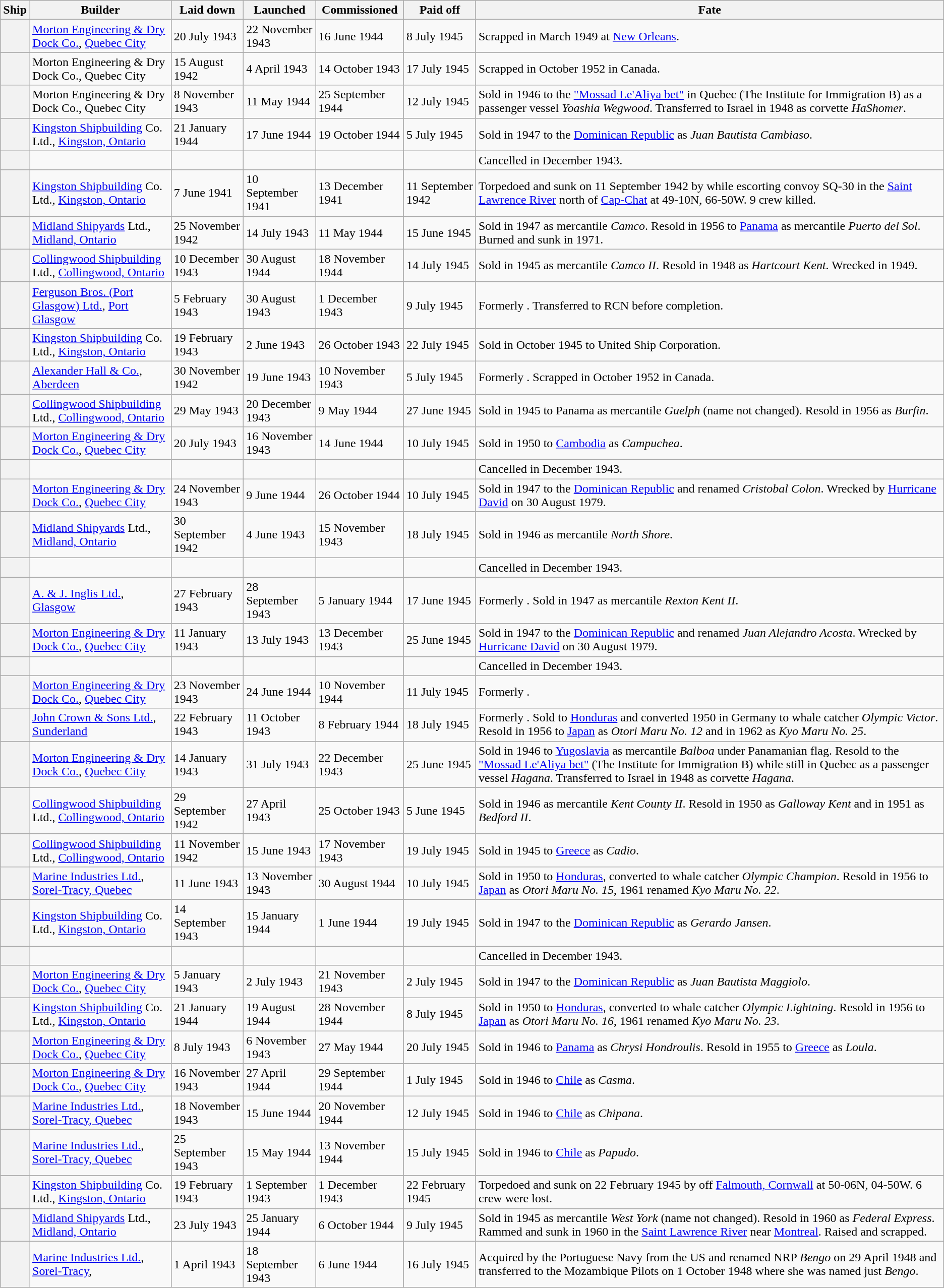<table class="wikitable sortable plainrowheaders">
<tr>
<th scope="col">Ship</th>
<th scope="col">Builder</th>
<th scope="col">Laid down</th>
<th scope="col">Launched</th>
<th scope="col">Commissioned</th>
<th scope="col">Paid off</th>
<th scope="col">Fate</th>
</tr>
<tr>
<th scope="row"></th>
<td><a href='#'>Morton Engineering & Dry Dock Co.</a>, <a href='#'>Quebec City</a></td>
<td>20 July 1943</td>
<td>22 November 1943</td>
<td>16 June 1944</td>
<td>8 July 1945</td>
<td>Scrapped in March 1949 at <a href='#'>New Orleans</a>.</td>
</tr>
<tr>
<th scope="row"></th>
<td>Morton Engineering & Dry Dock Co., Quebec City</td>
<td>15 August 1942</td>
<td>4 April 1943</td>
<td>14 October 1943</td>
<td>17 July 1945</td>
<td>Scrapped in October 1952 in Canada.</td>
</tr>
<tr>
<th scope="row"></th>
<td>Morton Engineering & Dry Dock Co., Quebec City</td>
<td>8 November 1943</td>
<td>11 May 1944</td>
<td>25 September 1944</td>
<td>12 July 1945</td>
<td>Sold in 1946 to the <a href='#'>"Mossad Le'Aliya bet"</a> in Quebec (The Institute for Immigration B) as a passenger vessel <em>Yoashia Wegwood</em>. Transferred to Israel in 1948 as corvette <em>HaShomer</em>.</td>
</tr>
<tr>
<th scope="row"></th>
<td><a href='#'>Kingston Shipbuilding</a> Co. Ltd., <a href='#'>Kingston, Ontario</a></td>
<td>21 January 1944</td>
<td>17 June 1944</td>
<td>19 October 1944</td>
<td>5 July 1945</td>
<td>Sold in 1947 to the <a href='#'>Dominican Republic</a> as <em>Juan Bautista Cambiaso</em>.</td>
</tr>
<tr>
<th scope="row"></th>
<td></td>
<td></td>
<td></td>
<td></td>
<td></td>
<td>Cancelled in December 1943.</td>
</tr>
<tr>
<th scope="row"></th>
<td><a href='#'>Kingston Shipbuilding</a> Co. Ltd., <a href='#'>Kingston, Ontario</a></td>
<td>7 June 1941</td>
<td>10 September 1941</td>
<td>13 December 1941</td>
<td>11 September 1942</td>
<td>Torpedoed and sunk on 11 September 1942 by  while escorting convoy SQ-30 in the <a href='#'>Saint Lawrence River</a> north of <a href='#'>Cap-Chat</a> at 49-10N, 66-50W. 9 crew killed.</td>
</tr>
<tr>
<th scope="row"></th>
<td><a href='#'>Midland Shipyards</a> Ltd., <a href='#'>Midland, Ontario</a></td>
<td>25 November 1942</td>
<td>14 July 1943</td>
<td>11 May 1944</td>
<td>15 June 1945</td>
<td>Sold in 1947 as mercantile <em>Camco</em>. Resold in 1956 to <a href='#'>Panama</a> as mercantile <em>Puerto del Sol</em>. Burned and sunk in 1971.</td>
</tr>
<tr>
<th scope="row"></th>
<td><a href='#'>Collingwood Shipbuilding</a> Ltd., <a href='#'>Collingwood, Ontario</a></td>
<td>10 December 1943</td>
<td>30 August 1944</td>
<td>18 November 1944</td>
<td>14 July 1945</td>
<td>Sold in 1945 as mercantile <em>Camco II</em>. Resold in 1948 as <em>Hartcourt Kent</em>. Wrecked in 1949.</td>
</tr>
<tr>
<th scope="row"></th>
<td><a href='#'>Ferguson Bros. (Port Glasgow) Ltd.</a>, <a href='#'>Port Glasgow</a></td>
<td>5 February 1943</td>
<td>30 August 1943</td>
<td>1 December 1943</td>
<td>9 July 1945</td>
<td>Formerly . Transferred to RCN before completion.</td>
</tr>
<tr>
<th scope="row"></th>
<td><a href='#'>Kingston Shipbuilding</a> Co. Ltd., <a href='#'>Kingston, Ontario</a></td>
<td>19 February 1943</td>
<td>2 June 1943</td>
<td>26 October 1943</td>
<td>22 July 1945</td>
<td>Sold in October 1945 to United Ship Corporation.</td>
</tr>
<tr>
<th scope="row"></th>
<td><a href='#'>Alexander Hall & Co.</a>, <a href='#'>Aberdeen</a></td>
<td>30 November 1942</td>
<td>19 June 1943</td>
<td>10 November 1943</td>
<td>5 July 1945</td>
<td>Formerly . Scrapped in October 1952 in Canada.</td>
</tr>
<tr>
<th scope="row"></th>
<td><a href='#'>Collingwood Shipbuilding</a> Ltd., <a href='#'>Collingwood, Ontario</a></td>
<td>29 May 1943</td>
<td>20 December 1943</td>
<td>9 May 1944</td>
<td>27 June 1945</td>
<td>Sold in 1945 to Panama as mercantile <em>Guelph</em> (name not changed). Resold in 1956 as <em>Burfin</em>.</td>
</tr>
<tr>
<th scope="row"></th>
<td><a href='#'>Morton Engineering & Dry Dock Co.</a>, <a href='#'>Quebec City</a></td>
<td>20 July 1943</td>
<td>16 November 1943</td>
<td>14 June 1944</td>
<td>10 July 1945</td>
<td>Sold in 1950 to <a href='#'>Cambodia</a> as <em>Campuchea</em>.</td>
</tr>
<tr>
<th scope="row"></th>
<td></td>
<td></td>
<td></td>
<td></td>
<td></td>
<td>Cancelled in December 1943.</td>
</tr>
<tr>
<th scope="row"></th>
<td><a href='#'>Morton Engineering & Dry Dock Co.</a>, <a href='#'>Quebec City</a></td>
<td>24 November 1943</td>
<td>9 June 1944</td>
<td>26 October 1944</td>
<td>10 July 1945</td>
<td>Sold in 1947 to the <a href='#'>Dominican Republic</a> and renamed <em>Cristobal Colon</em>. Wrecked by <a href='#'>Hurricane David</a> on 30 August 1979.</td>
</tr>
<tr>
<th scope="row"></th>
<td><a href='#'>Midland Shipyards</a> Ltd., <a href='#'>Midland, Ontario</a></td>
<td>30 September 1942</td>
<td>4 June 1943</td>
<td>15 November 1943</td>
<td>18 July 1945</td>
<td>Sold in 1946 as mercantile <em>North Shore</em>.</td>
</tr>
<tr>
<th scope="row"></th>
<td></td>
<td></td>
<td></td>
<td></td>
<td></td>
<td>Cancelled in December 1943.</td>
</tr>
<tr>
<th scope="row"></th>
<td><a href='#'>A. & J. Inglis Ltd.</a>, <a href='#'>Glasgow</a></td>
<td>27 February 1943</td>
<td>28 September 1943</td>
<td>5 January 1944</td>
<td>17 June 1945</td>
<td>Formerly . Sold in 1947 as mercantile <em>Rexton Kent II</em>.</td>
</tr>
<tr>
<th scope="row"></th>
<td><a href='#'>Morton Engineering & Dry Dock Co.</a>, <a href='#'>Quebec City</a></td>
<td>11 January 1943</td>
<td>13 July 1943</td>
<td>13 December 1943</td>
<td>25 June 1945</td>
<td>Sold in 1947 to the <a href='#'>Dominican Republic</a> and renamed <em>Juan Alejandro Acosta</em>. Wrecked by <a href='#'>Hurricane David</a> on 30 August 1979.</td>
</tr>
<tr>
<th scope="row"></th>
<td></td>
<td></td>
<td></td>
<td></td>
<td></td>
<td>Cancelled in December 1943.</td>
</tr>
<tr>
<th scope="row"></th>
<td><a href='#'>Morton Engineering & Dry Dock Co.</a>, <a href='#'>Quebec City</a></td>
<td>23 November 1943</td>
<td>24 June 1944</td>
<td>10 November 1944</td>
<td>11 July 1945</td>
<td>Formerly .</td>
</tr>
<tr>
<th scope="row"></th>
<td><a href='#'>John Crown & Sons Ltd.</a>, <a href='#'>Sunderland</a></td>
<td>22 February 1943</td>
<td>11 October 1943</td>
<td>8 February 1944</td>
<td>18 July 1945</td>
<td>Formerly . Sold to <a href='#'>Honduras</a> and converted 1950 in Germany to whale catcher <em>Olympic Victor</em>. Resold in 1956 to <a href='#'>Japan</a> as <em>Otori Maru No. 12</em> and in 1962 as <em>Kyo Maru No. 25</em>.</td>
</tr>
<tr>
<th scope="row"></th>
<td><a href='#'>Morton Engineering & Dry Dock Co.</a>, <a href='#'>Quebec City</a></td>
<td>14 January 1943</td>
<td>31 July 1943</td>
<td>22 December 1943</td>
<td>25 June 1945</td>
<td>Sold in 1946 to <a href='#'>Yugoslavia</a> as mercantile <em>Balboa</em> under Panamanian flag. Resold to the <a href='#'>"Mossad Le'Aliya bet"</a> (The Institute for Immigration B) while still in Quebec as a passenger vessel <em>Hagana</em>. Transferred to Israel in 1948 as corvette <em>Hagana</em>.</td>
</tr>
<tr>
<th scope="row"></th>
<td><a href='#'>Collingwood Shipbuilding</a> Ltd., <a href='#'>Collingwood, Ontario</a></td>
<td>29 September 1942</td>
<td>27 April 1943</td>
<td>25 October 1943</td>
<td>5 June 1945</td>
<td>Sold in 1946 as mercantile <em>Kent County II</em>. Resold in 1950 as <em>Galloway Kent</em> and in 1951 as <em>Bedford II</em>.</td>
</tr>
<tr>
<th scope="row"></th>
<td><a href='#'>Collingwood Shipbuilding</a> Ltd., <a href='#'>Collingwood, Ontario</a></td>
<td>11 November 1942</td>
<td>15 June 1943</td>
<td>17 November 1943</td>
<td>19 July 1945</td>
<td>Sold in 1945 to <a href='#'>Greece</a> as <em>Cadio</em>.</td>
</tr>
<tr>
<th scope="row"></th>
<td><a href='#'>Marine Industries Ltd.</a>, <a href='#'>Sorel-Tracy, Quebec</a></td>
<td>11 June 1943</td>
<td>13 November 1943</td>
<td>30 August 1944</td>
<td>10 July 1945</td>
<td>Sold in 1950 to <a href='#'>Honduras</a>, converted to whale catcher <em>Olympic Champion</em>. Resold in 1956 to <a href='#'>Japan</a> as <em>Otori Maru No. 15</em>, 1961 renamed <em>Kyo Maru No. 22</em>.</td>
</tr>
<tr>
<th scope="row"></th>
<td><a href='#'>Kingston Shipbuilding</a> Co. Ltd., <a href='#'>Kingston, Ontario</a></td>
<td>14 September 1943</td>
<td>15 January 1944</td>
<td>1 June 1944</td>
<td>19 July 1945</td>
<td>Sold in 1947 to the <a href='#'>Dominican Republic</a> as <em>Gerardo Jansen</em>.</td>
</tr>
<tr>
<th scope="row"></th>
<td></td>
<td></td>
<td></td>
<td></td>
<td></td>
<td>Cancelled in December 1943.</td>
</tr>
<tr>
<th scope="row"></th>
<td><a href='#'>Morton Engineering & Dry Dock Co.</a>, <a href='#'>Quebec City</a></td>
<td>5 January 1943</td>
<td>2 July 1943</td>
<td>21 November 1943</td>
<td>2 July 1945</td>
<td>Sold in 1947 to the <a href='#'>Dominican Republic</a> as <em>Juan Bautista Maggiolo</em>.</td>
</tr>
<tr>
<th scope="row"></th>
<td><a href='#'>Kingston Shipbuilding</a> Co. Ltd., <a href='#'>Kingston, Ontario</a></td>
<td>21 January 1944</td>
<td>19 August 1944</td>
<td>28 November 1944</td>
<td>8 July 1945</td>
<td>Sold in 1950 to <a href='#'>Honduras</a>, converted to whale catcher <em>Olympic Lightning</em>. Resold in 1956 to <a href='#'>Japan</a> as <em>Otori Maru No. 16</em>, 1961 renamed <em>Kyo Maru No. 23</em>.</td>
</tr>
<tr>
<th scope="row"></th>
<td><a href='#'>Morton Engineering & Dry Dock Co.</a>, <a href='#'>Quebec City</a></td>
<td>8 July 1943</td>
<td>6 November 1943</td>
<td>27 May 1944</td>
<td>20 July 1945</td>
<td>Sold in 1946 to <a href='#'>Panama</a> as <em>Chrysi Hondroulis</em>. Resold in 1955 to <a href='#'>Greece</a> as <em>Loula</em>.</td>
</tr>
<tr>
<th scope="row"></th>
<td><a href='#'>Morton Engineering & Dry Dock Co.</a>, <a href='#'>Quebec City</a></td>
<td>16 November 1943</td>
<td>27 April 1944</td>
<td>29 September 1944</td>
<td>1 July 1945</td>
<td>Sold in 1946 to <a href='#'>Chile</a> as <em>Casma</em>.</td>
</tr>
<tr>
<th scope="row"></th>
<td><a href='#'>Marine Industries Ltd.</a>, <a href='#'>Sorel-Tracy, Quebec</a></td>
<td>18 November 1943</td>
<td>15 June 1944</td>
<td>20 November 1944</td>
<td>12 July 1945</td>
<td>Sold in 1946 to <a href='#'>Chile</a> as <em>Chipana</em>.</td>
</tr>
<tr>
<th scope="row"></th>
<td><a href='#'>Marine Industries Ltd.</a>, <a href='#'>Sorel-Tracy, Quebec</a></td>
<td>25 September 1943</td>
<td>15 May 1944</td>
<td>13 November 1944</td>
<td>15 July 1945</td>
<td>Sold in 1946 to <a href='#'>Chile</a> as <em>Papudo</em>.</td>
</tr>
<tr>
<th scope="row"></th>
<td><a href='#'>Kingston Shipbuilding</a> Co. Ltd., <a href='#'>Kingston, Ontario</a></td>
<td>19 February 1943</td>
<td>1 September 1943</td>
<td>1 December 1943</td>
<td>22 February 1945</td>
<td>Torpedoed and sunk on 22 February 1945 by  off <a href='#'>Falmouth, Cornwall</a> at 50-06N, 04-50W. 6 crew were lost.</td>
</tr>
<tr>
<th scope="row"></th>
<td><a href='#'>Midland Shipyards</a> Ltd., <a href='#'>Midland, Ontario</a></td>
<td>23 July 1943</td>
<td>25 January 1944</td>
<td>6 October 1944</td>
<td>9 July 1945</td>
<td>Sold in 1945 as mercantile <em>West York</em> (name not changed). Resold in 1960 as <em>Federal Express</em>. Rammed and sunk in 1960 in the <a href='#'>Saint Lawrence River</a> near <a href='#'>Montreal</a>. Raised and scrapped.</td>
</tr>
<tr>
<th scope="row"></th>
<td><a href='#'>Marine Industries Ltd.</a>, <a href='#'>Sorel-Tracy</a>,</td>
<td>1 April 1943</td>
<td>18 September 1943</td>
<td>6 June 1944</td>
<td>16 July 1945</td>
<td>Acquired by the Portuguese Navy from the US and renamed NRP <em>Bengo</em> on 29 April 1948 and transferred to the Mozambique Pilots on 1 October 1948 where she was named just <em>Bengo</em>.</td>
</tr>
</table>
